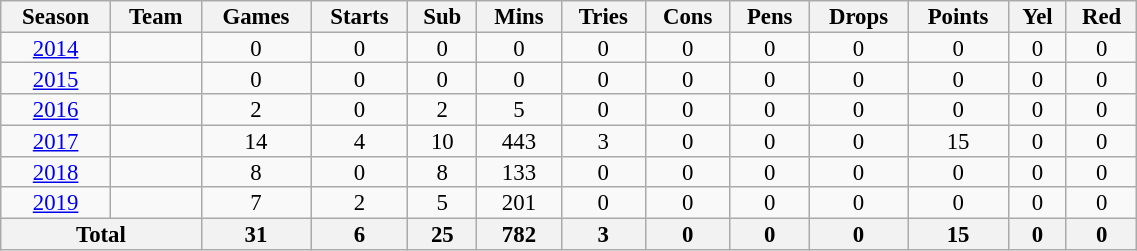<table class="wikitable" style="text-align:center; line-height:90%; font-size:95%; width:60%;">
<tr>
<th>Season</th>
<th>Team</th>
<th>Games</th>
<th>Starts</th>
<th>Sub</th>
<th>Mins</th>
<th>Tries</th>
<th>Cons</th>
<th>Pens</th>
<th>Drops</th>
<th>Points</th>
<th>Yel</th>
<th>Red</th>
</tr>
<tr>
<td><a href='#'>2014</a></td>
<td></td>
<td>0</td>
<td>0</td>
<td>0</td>
<td>0</td>
<td>0</td>
<td>0</td>
<td>0</td>
<td>0</td>
<td>0</td>
<td>0</td>
<td>0</td>
</tr>
<tr>
<td><a href='#'>2015</a></td>
<td></td>
<td>0</td>
<td>0</td>
<td>0</td>
<td>0</td>
<td>0</td>
<td>0</td>
<td>0</td>
<td>0</td>
<td>0</td>
<td>0</td>
<td>0</td>
</tr>
<tr>
<td><a href='#'>2016</a></td>
<td></td>
<td>2</td>
<td>0</td>
<td>2</td>
<td>5</td>
<td>0</td>
<td>0</td>
<td>0</td>
<td>0</td>
<td>0</td>
<td>0</td>
<td>0</td>
</tr>
<tr>
<td><a href='#'>2017</a></td>
<td></td>
<td>14</td>
<td>4</td>
<td>10</td>
<td>443</td>
<td>3</td>
<td>0</td>
<td>0</td>
<td>0</td>
<td>15</td>
<td>0</td>
<td>0</td>
</tr>
<tr>
<td><a href='#'>2018</a></td>
<td></td>
<td>8</td>
<td>0</td>
<td>8</td>
<td>133</td>
<td>0</td>
<td>0</td>
<td>0</td>
<td>0</td>
<td>0</td>
<td>0</td>
<td>0</td>
</tr>
<tr>
<td><a href='#'>2019</a></td>
<td></td>
<td>7</td>
<td>2</td>
<td>5</td>
<td>201</td>
<td>0</td>
<td>0</td>
<td>0</td>
<td>0</td>
<td>0</td>
<td>0</td>
<td>0</td>
</tr>
<tr>
<th colspan="2">Total</th>
<th>31</th>
<th>6</th>
<th>25</th>
<th>782</th>
<th>3</th>
<th>0</th>
<th>0</th>
<th>0</th>
<th>15</th>
<th>0</th>
<th>0</th>
</tr>
</table>
